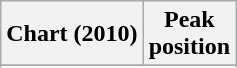<table class="wikitable sortable plainrowheaders" style="text-align:center">
<tr>
<th scope="col">Chart (2010)</th>
<th scope="col">Peak<br>position</th>
</tr>
<tr>
</tr>
<tr>
</tr>
</table>
